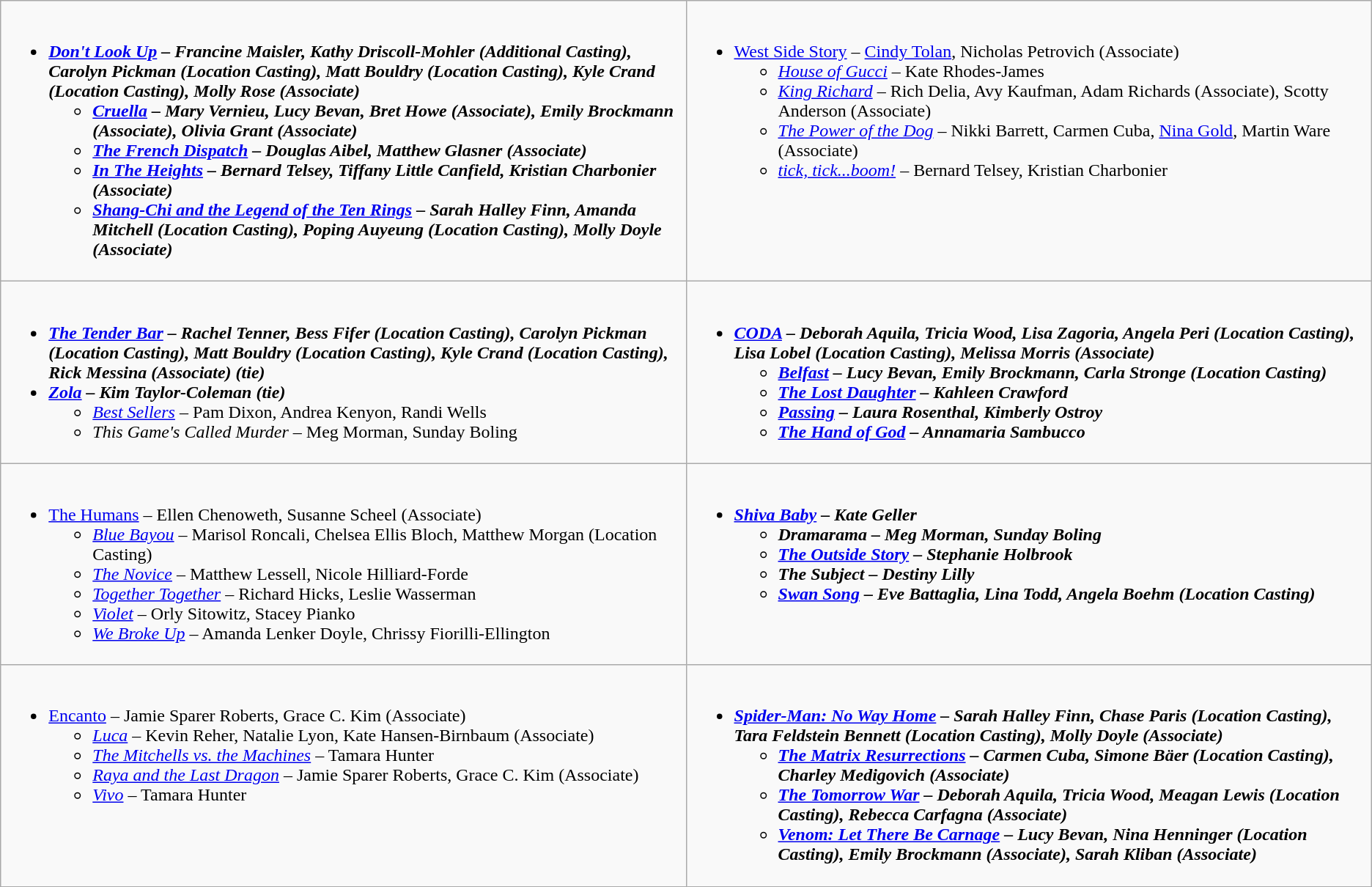<table class=wikitable>
<tr>
<td valign="top" width="50%"><br><ul><li><strong><em><a href='#'>Don't Look Up</a><em> – Francine Maisler, Kathy Driscoll-Mohler (Additional Casting), Carolyn Pickman (Location Casting), Matt Bouldry (Location Casting), Kyle Crand (Location Casting), Molly Rose (Associate)<strong><ul><li></em><a href='#'>Cruella</a><em> – Mary Vernieu, Lucy Bevan, Bret Howe (Associate), Emily Brockmann (Associate), Olivia Grant (Associate)</li><li></em><a href='#'>The French Dispatch</a><em> – Douglas Aibel, Matthew Glasner (Associate)</li><li></em><a href='#'>In The Heights</a><em> – Bernard Telsey, Tiffany Little Canfield, Kristian Charbonier (Associate)</li><li></em><a href='#'>Shang-Chi and the Legend of the Ten Rings</a><em> – Sarah Halley Finn, Amanda Mitchell (Location Casting), Poping Auyeung (Location Casting), Molly Doyle (Associate)</li></ul></li></ul></td>
<td valign="top" width="50%"><br><ul><li></em></strong><a href='#'>West Side Story</a></em> – <a href='#'>Cindy Tolan</a>, Nicholas Petrovich (Associate)</strong><ul><li><em><a href='#'>House of Gucci</a></em> – Kate Rhodes-James</li><li><em><a href='#'>King Richard</a></em> – Rich Delia, Avy Kaufman, Adam Richards (Associate), Scotty Anderson (Associate)</li><li><em><a href='#'>The Power of the Dog</a></em> – Nikki Barrett, Carmen Cuba, <a href='#'>Nina Gold</a>, Martin Ware (Associate)</li><li><em><a href='#'>tick, tick...boom!</a></em> – Bernard Telsey, Kristian Charbonier</li></ul></li></ul></td>
</tr>
<tr>
<td valign="top" width="50%"><br><ul><li><strong><em><a href='#'>The Tender Bar</a><em> – Rachel Tenner, Bess Fifer (Location Casting), Carolyn Pickman (Location Casting), Matt Bouldry (Location Casting), Kyle Crand (Location Casting), Rick Messina (Associate) </em>(tie)</em></strong></li><li><strong><em><a href='#'>Zola</a><em> – Kim Taylor-Coleman </em>(tie)</em></strong><ul><li><em><a href='#'>Best Sellers</a></em> – Pam Dixon, Andrea Kenyon, Randi Wells</li><li><em>This Game's Called Murder</em> – Meg Morman, Sunday Boling</li></ul></li></ul></td>
<td valign="top" width="50%"><br><ul><li><strong><em><a href='#'>CODA</a><em> – Deborah Aquila, Tricia Wood, Lisa Zagoria, Angela Peri (Location Casting), Lisa Lobel (Location Casting), Melissa Morris (Associate)<strong><ul><li></em><a href='#'>Belfast</a><em> – Lucy Bevan, Emily Brockmann, Carla Stronge (Location Casting)</li><li></em><a href='#'>The Lost Daughter</a><em> – Kahleen Crawford</li><li></em><a href='#'>Passing</a><em> – Laura Rosenthal, Kimberly Ostroy</li><li></em><a href='#'>The Hand of God</a><em> – Annamaria Sambucco</li></ul></li></ul></td>
</tr>
<tr>
<td valign="top" width="50%"><br><ul><li></em></strong><a href='#'>The Humans</a></em> – Ellen Chenoweth, Susanne Scheel (Associate)</strong><ul><li><em><a href='#'>Blue Bayou</a></em> – Marisol Roncali, Chelsea Ellis Bloch, Matthew Morgan (Location Casting)</li><li><em><a href='#'>The Novice</a></em> – Matthew Lessell, Nicole Hilliard-Forde</li><li><em><a href='#'>Together Together</a></em> – Richard Hicks, Leslie Wasserman</li><li><em><a href='#'>Violet</a></em> – Orly Sitowitz, Stacey Pianko</li><li><em><a href='#'>We Broke Up</a></em> – Amanda Lenker Doyle, Chrissy Fiorilli-Ellington</li></ul></li></ul></td>
<td valign="top" width="50%"><br><ul><li><strong><em><a href='#'>Shiva Baby</a><em> – Kate Geller<strong><ul><li></em>Dramarama<em> – Meg Morman, Sunday Boling</li><li></em><a href='#'>The Outside Story</a><em> – Stephanie Holbrook</li><li></em>The Subject<em> – Destiny Lilly</li><li></em><a href='#'>Swan Song</a><em> – Eve Battaglia, Lina Todd, Angela Boehm (Location Casting)</li></ul></li></ul></td>
</tr>
<tr>
<td valign="top" width="50%"><br><ul><li></em></strong><a href='#'>Encanto</a></em> – Jamie Sparer Roberts, Grace C. Kim (Associate)</strong><ul><li><em><a href='#'>Luca</a></em> – Kevin Reher, Natalie Lyon, Kate Hansen-Birnbaum (Associate)</li><li><em><a href='#'>The Mitchells vs. the Machines</a></em> – Tamara Hunter</li><li><em><a href='#'>Raya and the Last Dragon</a></em> – Jamie Sparer Roberts, Grace C. Kim (Associate)</li><li><em><a href='#'>Vivo</a></em> – Tamara Hunter</li></ul></li></ul></td>
<td valign="top" width="50%"><br><ul><li><strong><em><a href='#'>Spider-Man: No Way Home</a><em> – Sarah Halley Finn, Chase Paris (Location Casting), Tara Feldstein Bennett (Location Casting), Molly Doyle (Associate)<strong><ul><li></em><a href='#'>The Matrix Resurrections</a><em> – Carmen Cuba, Simone Bäer (Location Casting), Charley Medigovich (Associate)</li><li></em><a href='#'>The Tomorrow War</a><em> – Deborah Aquila, Tricia Wood, Meagan Lewis (Location Casting), Rebecca Carfagna (Associate)</li><li></em><a href='#'>Venom: Let There Be Carnage</a><em> – Lucy Bevan, Nina Henninger (Location Casting), Emily Brockmann (Associate), Sarah Kliban (Associate)</li></ul></li></ul></td>
</tr>
</table>
